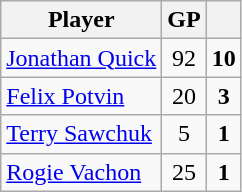<table class="wikitable" style="text-align:center; float:left; margin-right:1em;">
<tr>
<th>Player</th>
<th>GP</th>
<th></th>
</tr>
<tr>
<td style="text-align:left;"><a href='#'>Jonathan Quick</a></td>
<td>92</td>
<td><strong>10</strong></td>
</tr>
<tr>
<td style="text-align:left;"><a href='#'>Felix Potvin</a></td>
<td>20</td>
<td><strong>3</strong></td>
</tr>
<tr>
<td style="text-align:left;"><a href='#'>Terry Sawchuk</a></td>
<td>5</td>
<td><strong>1</strong></td>
</tr>
<tr>
<td style="text-align:left;"><a href='#'>Rogie Vachon</a></td>
<td>25</td>
<td><strong>1</strong></td>
</tr>
</table>
